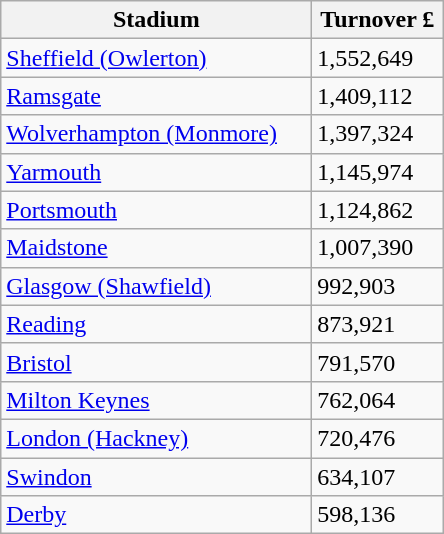<table class="wikitable">
<tr>
<th width=200>Stadium</th>
<th width=80>Turnover £</th>
</tr>
<tr>
<td><a href='#'>Sheffield (Owlerton)</a></td>
<td>1,552,649</td>
</tr>
<tr>
<td><a href='#'>Ramsgate</a></td>
<td>1,409,112</td>
</tr>
<tr>
<td><a href='#'>Wolverhampton (Monmore)</a></td>
<td>1,397,324</td>
</tr>
<tr>
<td><a href='#'>Yarmouth</a></td>
<td>1,145,974</td>
</tr>
<tr>
<td><a href='#'>Portsmouth</a></td>
<td>1,124,862</td>
</tr>
<tr>
<td><a href='#'>Maidstone</a></td>
<td>1,007,390</td>
</tr>
<tr>
<td><a href='#'>Glasgow (Shawfield)</a></td>
<td>992,903</td>
</tr>
<tr>
<td><a href='#'>Reading</a></td>
<td>873,921</td>
</tr>
<tr>
<td><a href='#'>Bristol</a></td>
<td>791,570</td>
</tr>
<tr>
<td><a href='#'>Milton Keynes</a></td>
<td>762,064</td>
</tr>
<tr>
<td><a href='#'>London (Hackney)</a></td>
<td>720,476</td>
</tr>
<tr>
<td><a href='#'>Swindon</a></td>
<td>634,107</td>
</tr>
<tr>
<td><a href='#'>Derby</a></td>
<td>598,136</td>
</tr>
</table>
